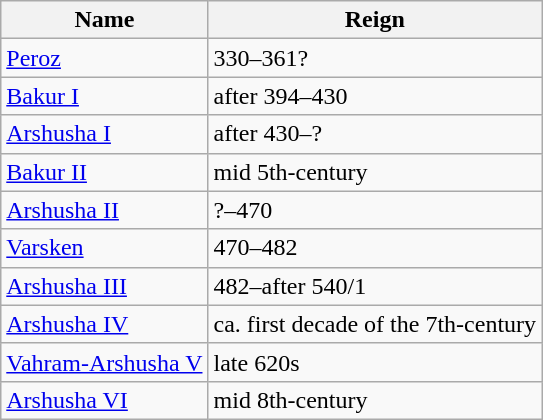<table class="wikitable">
<tr>
<th>Name</th>
<th>Reign</th>
</tr>
<tr>
<td><a href='#'>Peroz</a></td>
<td>330–361?</td>
</tr>
<tr>
<td><a href='#'>Bakur I</a></td>
<td>after 394–430</td>
</tr>
<tr>
<td><a href='#'>Arshusha I</a></td>
<td>after 430–?</td>
</tr>
<tr>
<td><a href='#'>Bakur II</a></td>
<td>mid 5th-century</td>
</tr>
<tr>
<td><a href='#'>Arshusha II</a></td>
<td>?–470</td>
</tr>
<tr>
<td><a href='#'>Varsken</a></td>
<td>470–482</td>
</tr>
<tr>
<td><a href='#'>Arshusha III</a></td>
<td>482–after 540/1</td>
</tr>
<tr>
<td><a href='#'>Arshusha IV</a></td>
<td>ca. first decade of the 7th-century</td>
</tr>
<tr>
<td><a href='#'>Vahram-Arshusha V</a></td>
<td>late 620s</td>
</tr>
<tr>
<td><a href='#'>Arshusha VI</a></td>
<td>mid 8th-century</td>
</tr>
</table>
